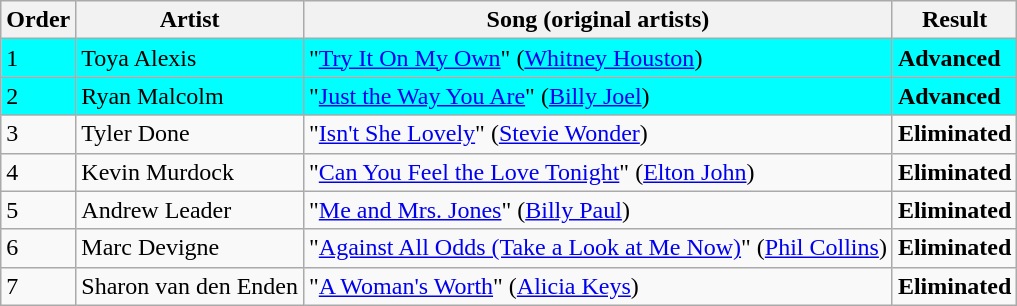<table class=wikitable>
<tr>
<th>Order</th>
<th>Artist</th>
<th>Song (original artists)</th>
<th>Result</th>
</tr>
<tr style="background:cyan;">
<td>1</td>
<td>Toya Alexis</td>
<td>"<a href='#'>Try It On My Own</a>" (<a href='#'>Whitney Houston</a>)</td>
<td><strong>Advanced</strong></td>
</tr>
<tr style="background:cyan;">
<td>2</td>
<td>Ryan Malcolm</td>
<td>"<a href='#'>Just the Way You Are</a>" (<a href='#'>Billy Joel</a>)</td>
<td><strong>Advanced</strong></td>
</tr>
<tr>
<td>3</td>
<td>Tyler Done</td>
<td>"<a href='#'>Isn't She Lovely</a>" (<a href='#'>Stevie Wonder</a>)</td>
<td><strong>Eliminated</strong></td>
</tr>
<tr>
<td>4</td>
<td>Kevin Murdock</td>
<td>"<a href='#'>Can You Feel the Love Tonight</a>" (<a href='#'>Elton John</a>)</td>
<td><strong>Eliminated</strong></td>
</tr>
<tr>
<td>5</td>
<td>Andrew Leader</td>
<td>"<a href='#'>Me and Mrs. Jones</a>" (<a href='#'>Billy Paul</a>)</td>
<td><strong>Eliminated</strong></td>
</tr>
<tr>
<td>6</td>
<td>Marc Devigne</td>
<td>"<a href='#'>Against All Odds (Take a Look at Me Now)</a>" (<a href='#'>Phil Collins</a>)</td>
<td><strong>Eliminated</strong></td>
</tr>
<tr>
<td>7</td>
<td>Sharon van den Enden</td>
<td>"<a href='#'>A Woman's Worth</a>" (<a href='#'>Alicia Keys</a>)</td>
<td><strong>Eliminated</strong></td>
</tr>
</table>
